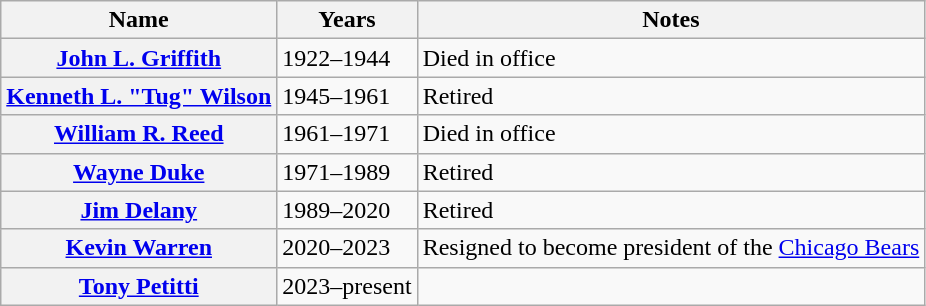<table class="wikitable plainrowheaders">
<tr>
<th scope="col">Name</th>
<th scope="col">Years</th>
<th scope="col">Notes</th>
</tr>
<tr>
<th scope="row"><a href='#'>John L. Griffith</a></th>
<td>1922–1944</td>
<td>Died in office</td>
</tr>
<tr>
<th scope="row"><a href='#'>Kenneth L. "Tug" Wilson</a></th>
<td>1945–1961</td>
<td>Retired</td>
</tr>
<tr>
<th scope="row"><a href='#'>William R. Reed</a></th>
<td>1961–1971</td>
<td>Died in office</td>
</tr>
<tr>
<th scope="row"><a href='#'>Wayne Duke</a></th>
<td>1971–1989</td>
<td>Retired</td>
</tr>
<tr>
<th scope="row"><a href='#'>Jim Delany</a></th>
<td>1989–2020</td>
<td>Retired</td>
</tr>
<tr>
<th scope="row"><a href='#'>Kevin Warren</a></th>
<td>2020–2023</td>
<td>Resigned to become president of the <a href='#'>Chicago Bears</a></td>
</tr>
<tr>
<th scope="row"><a href='#'>Tony Petitti</a></th>
<td>2023–present</td>
<td></td>
</tr>
</table>
